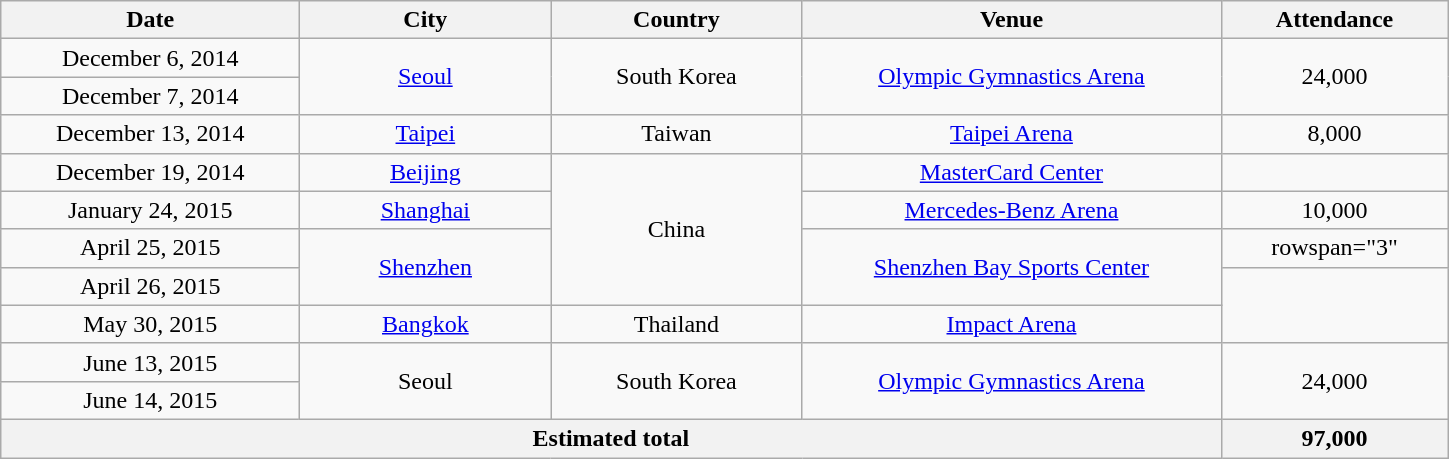<table class="wikitable plainrowheaders" style="text-align:center;">
<tr>
<th scope="col" style="width:12em;">Date</th>
<th scope="col" style="width:10em;">City</th>
<th scope="col" style="width:10em;">Country</th>
<th scope="col" style="width:17em;">Venue</th>
<th scope="col" style="width:9em;">Attendance</th>
</tr>
<tr>
<td>December 6, 2014</td>
<td rowspan="2"><a href='#'>Seoul</a></td>
<td rowspan="2">South Korea</td>
<td rowspan="2"><a href='#'>Olympic Gymnastics Arena</a></td>
<td rowspan="2">24,000</td>
</tr>
<tr>
<td>December 7, 2014</td>
</tr>
<tr>
<td>December 13, 2014</td>
<td><a href='#'>Taipei</a></td>
<td>Taiwan</td>
<td><a href='#'>Taipei Arena</a></td>
<td>8,000</td>
</tr>
<tr>
<td>December 19, 2014</td>
<td><a href='#'>Beijing</a></td>
<td rowspan="4">China</td>
<td><a href='#'>MasterCard Center</a></td>
<td></td>
</tr>
<tr>
<td>January 24, 2015</td>
<td><a href='#'>Shanghai</a></td>
<td><a href='#'>Mercedes-Benz Arena</a></td>
<td>10,000</td>
</tr>
<tr>
<td>April 25, 2015</td>
<td rowspan="2"><a href='#'>Shenzhen</a></td>
<td rowspan="2"><a href='#'>Shenzhen Bay Sports Center</a></td>
<td>rowspan="3" </td>
</tr>
<tr>
<td>April 26, 2015</td>
</tr>
<tr>
<td>May 30, 2015</td>
<td><a href='#'>Bangkok</a></td>
<td>Thailand</td>
<td><a href='#'>Impact Arena</a></td>
</tr>
<tr>
<td>June 13, 2015</td>
<td rowspan="2">Seoul</td>
<td rowspan="2">South Korea</td>
<td rowspan="2"><a href='#'>Olympic Gymnastics Arena</a></td>
<td rowspan="2">24,000</td>
</tr>
<tr>
<td>June 14, 2015</td>
</tr>
<tr>
<th colspan="4">Estimated total</th>
<th>97,000</th>
</tr>
</table>
